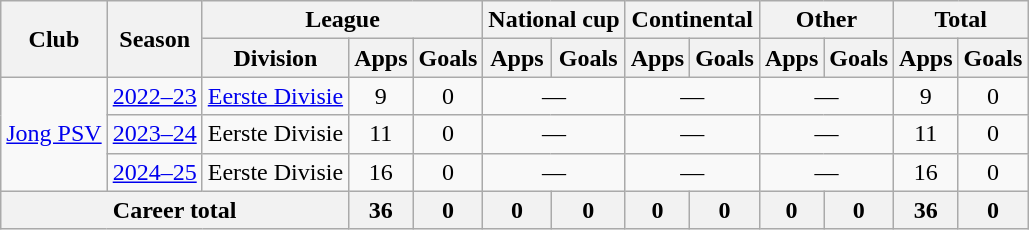<table class="wikitable" Style="text-align: center">
<tr>
<th rowspan="2">Club</th>
<th rowspan="2">Season</th>
<th colspan="3">League</th>
<th colspan="2">National cup</th>
<th colspan="2">Continental</th>
<th colspan="2">Other</th>
<th colspan="2">Total</th>
</tr>
<tr>
<th>Division</th>
<th>Apps</th>
<th>Goals</th>
<th>Apps</th>
<th>Goals</th>
<th>Apps</th>
<th>Goals</th>
<th>Apps</th>
<th>Goals</th>
<th>Apps</th>
<th>Goals</th>
</tr>
<tr>
<td rowspan="3"><a href='#'>Jong PSV</a></td>
<td><a href='#'>2022–23</a></td>
<td><a href='#'>Eerste Divisie</a></td>
<td>9</td>
<td>0</td>
<td colspan="2">—</td>
<td colspan="2">—</td>
<td colspan="2">—</td>
<td>9</td>
<td>0</td>
</tr>
<tr>
<td><a href='#'>2023–24</a></td>
<td>Eerste Divisie</td>
<td>11</td>
<td>0</td>
<td colspan="2">—</td>
<td colspan="2">—</td>
<td colspan="2">—</td>
<td>11</td>
<td>0</td>
</tr>
<tr>
<td><a href='#'>2024–25</a></td>
<td>Eerste Divisie</td>
<td>16</td>
<td>0</td>
<td colspan="2">—</td>
<td colspan="2">—</td>
<td colspan="2">—</td>
<td>16</td>
<td>0</td>
</tr>
<tr>
<th colspan="3">Career total</th>
<th>36</th>
<th>0</th>
<th>0</th>
<th>0</th>
<th>0</th>
<th>0</th>
<th>0</th>
<th>0</th>
<th>36</th>
<th>0</th>
</tr>
</table>
